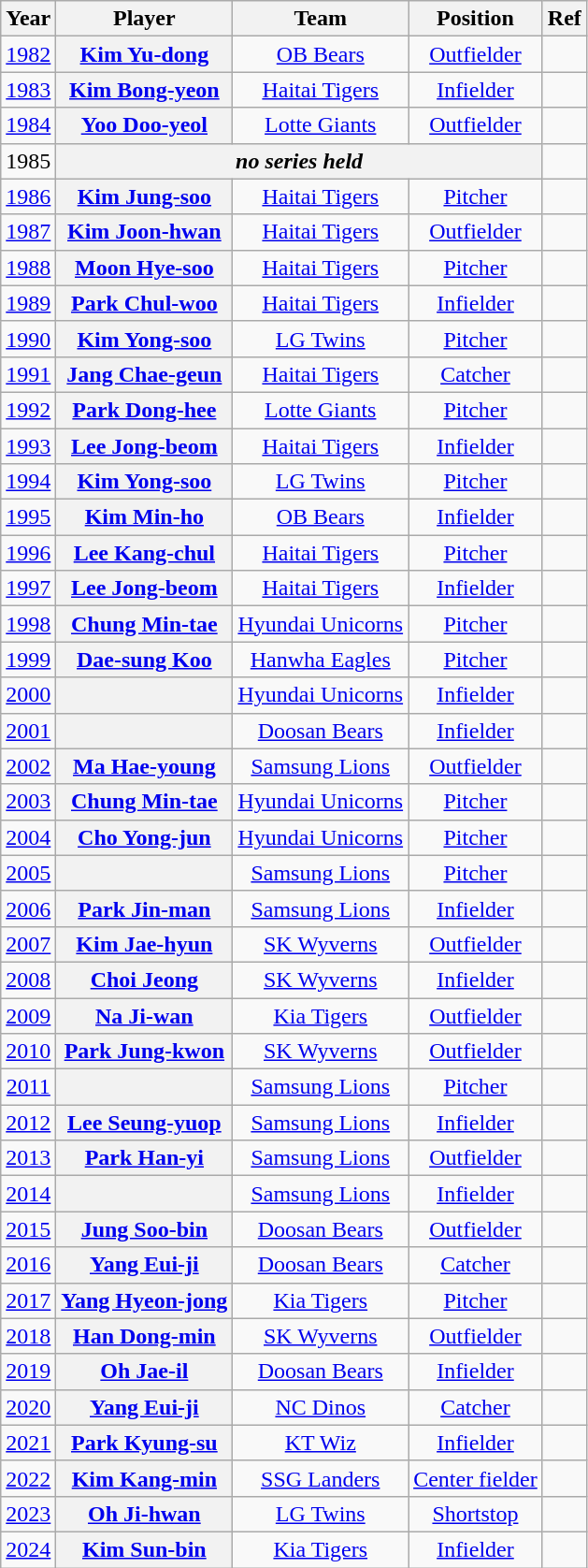<table class="wikitable sortable plainrowheaders" style="text-align:center">
<tr>
<th scope="col">Year</th>
<th scope="col">Player</th>
<th scope="col">Team</th>
<th scope="col">Position</th>
<th scope="col" class=unsortable>Ref</th>
</tr>
<tr>
<td><a href='#'>1982</a></td>
<th scope="row" style="text-align:center"><a href='#'>Kim Yu-dong</a></th>
<td><a href='#'>OB Bears</a></td>
<td><a href='#'>Outfielder</a></td>
<td></td>
</tr>
<tr>
<td><a href='#'>1983</a></td>
<th scope="row" style="text-align:center"><a href='#'>Kim Bong-yeon</a></th>
<td><a href='#'>Haitai Tigers</a></td>
<td><a href='#'>Infielder</a></td>
<td></td>
</tr>
<tr>
<td><a href='#'>1984</a></td>
<th scope="row" style="text-align:center"><a href='#'>Yoo Doo-yeol</a></th>
<td><a href='#'>Lotte Giants</a></td>
<td><a href='#'>Outfielder</a></td>
<td></td>
</tr>
<tr>
<td>1985</td>
<th scope="row" style="text-align:center" colspan=3><em>no series held</em></th>
<td></td>
</tr>
<tr>
<td><a href='#'>1986</a></td>
<th scope="row" style="text-align:center"><a href='#'>Kim Jung-soo</a></th>
<td><a href='#'>Haitai Tigers</a></td>
<td><a href='#'>Pitcher</a></td>
<td></td>
</tr>
<tr>
<td><a href='#'>1987</a></td>
<th scope="row" style="text-align:center"><a href='#'>Kim Joon-hwan</a></th>
<td><a href='#'>Haitai Tigers</a></td>
<td><a href='#'>Outfielder</a></td>
<td></td>
</tr>
<tr>
<td><a href='#'>1988</a></td>
<th scope="row" style="text-align:center"><a href='#'>Moon Hye-soo</a></th>
<td><a href='#'>Haitai Tigers</a></td>
<td><a href='#'>Pitcher</a></td>
<td></td>
</tr>
<tr>
<td><a href='#'>1989</a></td>
<th scope="row" style="text-align:center"><a href='#'>Park Chul-woo</a></th>
<td><a href='#'>Haitai Tigers</a></td>
<td><a href='#'>Infielder</a></td>
<td></td>
</tr>
<tr>
<td><a href='#'>1990</a></td>
<th scope="row" style="text-align:center"><a href='#'>Kim Yong-soo</a></th>
<td><a href='#'>LG Twins</a></td>
<td><a href='#'>Pitcher</a></td>
<td></td>
</tr>
<tr>
<td><a href='#'>1991</a></td>
<th scope="row" style="text-align:center"><a href='#'>Jang Chae-geun</a></th>
<td><a href='#'>Haitai Tigers</a></td>
<td><a href='#'>Catcher</a></td>
<td></td>
</tr>
<tr>
<td><a href='#'>1992</a></td>
<th scope="row" style="text-align:center"><a href='#'>Park Dong-hee</a></th>
<td><a href='#'>Lotte Giants</a></td>
<td><a href='#'>Pitcher</a></td>
<td></td>
</tr>
<tr>
<td><a href='#'>1993</a></td>
<th scope="row" style="text-align:center"><a href='#'>Lee Jong-beom</a></th>
<td><a href='#'>Haitai Tigers</a></td>
<td><a href='#'>Infielder</a></td>
<td></td>
</tr>
<tr>
<td><a href='#'>1994</a></td>
<th scope="row" style="text-align:center"><a href='#'>Kim Yong-soo</a></th>
<td><a href='#'>LG Twins</a></td>
<td><a href='#'>Pitcher</a></td>
<td></td>
</tr>
<tr>
<td><a href='#'>1995</a></td>
<th scope="row" style="text-align:center"><a href='#'>Kim Min-ho</a></th>
<td><a href='#'>OB Bears</a></td>
<td><a href='#'>Infielder</a></td>
<td></td>
</tr>
<tr>
<td><a href='#'>1996</a></td>
<th scope="row" style="text-align:center"><a href='#'>Lee Kang-chul</a></th>
<td><a href='#'>Haitai Tigers</a></td>
<td><a href='#'>Pitcher</a></td>
<td></td>
</tr>
<tr>
<td><a href='#'>1997</a></td>
<th scope="row" style="text-align:center"><a href='#'>Lee Jong-beom</a></th>
<td><a href='#'>Haitai Tigers</a></td>
<td><a href='#'>Infielder</a></td>
<td></td>
</tr>
<tr>
<td><a href='#'>1998</a></td>
<th scope="row" style="text-align:center"><a href='#'>Chung Min-tae</a></th>
<td><a href='#'>Hyundai Unicorns</a></td>
<td><a href='#'>Pitcher</a></td>
<td></td>
</tr>
<tr>
<td><a href='#'>1999</a></td>
<th scope="row" style="text-align:center"><a href='#'>Dae-sung Koo</a></th>
<td><a href='#'>Hanwha Eagles</a></td>
<td><a href='#'>Pitcher</a></td>
<td></td>
</tr>
<tr>
<td><a href='#'>2000</a></td>
<th scope="row" style="text-align:center"></th>
<td><a href='#'>Hyundai Unicorns</a></td>
<td><a href='#'>Infielder</a></td>
<td></td>
</tr>
<tr>
<td><a href='#'>2001</a></td>
<th scope="row" style="text-align:center"></th>
<td><a href='#'>Doosan Bears</a></td>
<td><a href='#'>Infielder</a></td>
<td></td>
</tr>
<tr>
<td><a href='#'>2002</a></td>
<th scope="row" style="text-align:center"><a href='#'>Ma Hae-young</a></th>
<td><a href='#'>Samsung Lions</a></td>
<td><a href='#'>Outfielder</a></td>
<td></td>
</tr>
<tr>
<td><a href='#'>2003</a></td>
<th scope="row" style="text-align:center"><a href='#'>Chung Min-tae</a></th>
<td><a href='#'>Hyundai Unicorns</a></td>
<td><a href='#'>Pitcher</a></td>
<td></td>
</tr>
<tr>
<td><a href='#'>2004</a></td>
<th scope="row" style="text-align:center"><a href='#'>Cho Yong-jun</a></th>
<td><a href='#'>Hyundai Unicorns</a></td>
<td><a href='#'>Pitcher</a></td>
<td></td>
</tr>
<tr>
<td><a href='#'>2005</a></td>
<th scope="row" style="text-align:center"></th>
<td><a href='#'>Samsung Lions</a></td>
<td><a href='#'>Pitcher</a></td>
<td></td>
</tr>
<tr>
<td><a href='#'>2006</a></td>
<th scope="row" style="text-align:center"><a href='#'>Park Jin-man</a></th>
<td><a href='#'>Samsung Lions</a></td>
<td><a href='#'>Infielder</a></td>
<td></td>
</tr>
<tr>
<td><a href='#'>2007</a></td>
<th scope="row" style="text-align:center"><a href='#'>Kim Jae-hyun</a></th>
<td><a href='#'>SK Wyverns</a></td>
<td><a href='#'>Outfielder</a></td>
<td></td>
</tr>
<tr>
<td><a href='#'>2008</a></td>
<th scope="row" style="text-align:center"><a href='#'>Choi Jeong</a></th>
<td><a href='#'>SK Wyverns</a></td>
<td><a href='#'>Infielder</a></td>
<td></td>
</tr>
<tr>
<td><a href='#'>2009</a></td>
<th scope="row" style="text-align:center"><a href='#'>Na Ji-wan</a></th>
<td><a href='#'>Kia Tigers</a></td>
<td><a href='#'>Outfielder</a></td>
<td></td>
</tr>
<tr>
<td><a href='#'>2010</a></td>
<th scope="row" style="text-align:center"><a href='#'>Park Jung-kwon</a></th>
<td><a href='#'>SK Wyverns</a></td>
<td><a href='#'>Outfielder</a></td>
<td></td>
</tr>
<tr>
<td><a href='#'>2011</a></td>
<th scope="row" style="text-align:center"></th>
<td><a href='#'>Samsung Lions</a></td>
<td><a href='#'>Pitcher</a></td>
<td></td>
</tr>
<tr>
<td><a href='#'>2012</a></td>
<th scope="row" style="text-align:center"><a href='#'>Lee Seung-yuop</a></th>
<td><a href='#'>Samsung Lions</a></td>
<td><a href='#'>Infielder</a></td>
<td></td>
</tr>
<tr>
<td><a href='#'>2013</a></td>
<th scope="row" style="text-align:center"><a href='#'>Park Han-yi</a></th>
<td><a href='#'>Samsung Lions</a></td>
<td><a href='#'>Outfielder</a></td>
<td></td>
</tr>
<tr>
<td><a href='#'>2014</a></td>
<th scope="row" style="text-align:center"></th>
<td><a href='#'>Samsung Lions</a></td>
<td><a href='#'>Infielder</a></td>
<td></td>
</tr>
<tr>
<td><a href='#'>2015</a></td>
<th scope="row" style="text-align:center"><a href='#'>Jung Soo-bin</a></th>
<td><a href='#'>Doosan Bears</a></td>
<td><a href='#'>Outfielder</a></td>
<td></td>
</tr>
<tr>
<td><a href='#'>2016</a></td>
<th scope="row" style="text-align:center"><a href='#'>Yang Eui-ji</a></th>
<td><a href='#'>Doosan Bears</a></td>
<td><a href='#'>Catcher</a></td>
<td></td>
</tr>
<tr>
<td><a href='#'>2017</a></td>
<th scope="row" style="text-align:center"><a href='#'>Yang Hyeon-jong</a></th>
<td><a href='#'>Kia Tigers</a></td>
<td><a href='#'>Pitcher</a></td>
<td></td>
</tr>
<tr>
<td><a href='#'>2018</a></td>
<th scope="row" style="text-align:center"><a href='#'>Han Dong-min</a></th>
<td><a href='#'>SK Wyverns</a></td>
<td><a href='#'>Outfielder</a></td>
<td></td>
</tr>
<tr>
<td><a href='#'>2019</a></td>
<th scope="row" style="text-align:center"><a href='#'>Oh Jae-il</a></th>
<td><a href='#'>Doosan Bears</a></td>
<td><a href='#'>Infielder</a></td>
<td></td>
</tr>
<tr>
<td><a href='#'>2020</a></td>
<th scope="row" style="text-align:center"><a href='#'>Yang Eui-ji</a></th>
<td><a href='#'>NC Dinos</a></td>
<td><a href='#'>Catcher</a></td>
<td></td>
</tr>
<tr>
<td><a href='#'>2021</a></td>
<th scope="row" style="text-align:center"><a href='#'>Park Kyung-su</a></th>
<td><a href='#'>KT Wiz</a></td>
<td><a href='#'>Infielder</a></td>
<td></td>
</tr>
<tr>
<td><a href='#'>2022</a></td>
<th scope="row" style="text-align:center"><a href='#'>Kim Kang-min</a></th>
<td><a href='#'>SSG Landers</a></td>
<td><a href='#'>Center fielder</a></td>
<td></td>
</tr>
<tr>
<td><a href='#'>2023</a></td>
<th scope="row" style="text-align:center"><a href='#'>Oh Ji-hwan</a></th>
<td><a href='#'>LG Twins</a></td>
<td><a href='#'>Shortstop</a></td>
<td></td>
</tr>
<tr>
<td><a href='#'>2024</a></td>
<th scope="row" style="text-align:center"><a href='#'>Kim Sun-bin</a></th>
<td><a href='#'>Kia Tigers</a></td>
<td><a href='#'>Infielder</a></td>
<td></td>
</tr>
</table>
